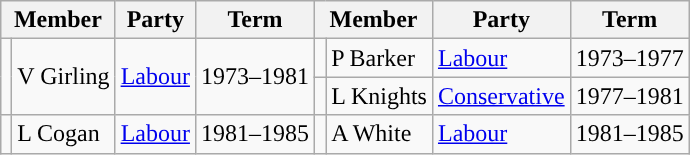<table class="wikitable">
<tr>
<th colspan="2">Member</th>
<th>Party</th>
<th>Term</th>
<th colspan="2">Member</th>
<th>Party</th>
<th>Term</th>
</tr>
<tr>
<td rowspan="2" style="background-color: "></td>
<td rowspan="2">V Girling</td>
<td rowspan="2"><a href='#'>Labour</a></td>
<td rowspan="2">1973–1981</td>
<td style="background-color: "></td>
<td>P Barker</td>
<td><a href='#'>Labour</a></td>
<td>1973–1977</td>
</tr>
<tr>
<td style="background-color: "></td>
<td>L Knights</td>
<td><a href='#'>Conservative</a></td>
<td>1977–1981</td>
</tr>
<tr>
<td style="background-color: "></td>
<td>L Cogan</td>
<td><a href='#'>Labour</a></td>
<td>1981–1985</td>
<td style="background-color: "></td>
<td>A White</td>
<td><a href='#'>Labour</a></td>
<td>1981–1985</td>
</tr>
</table>
